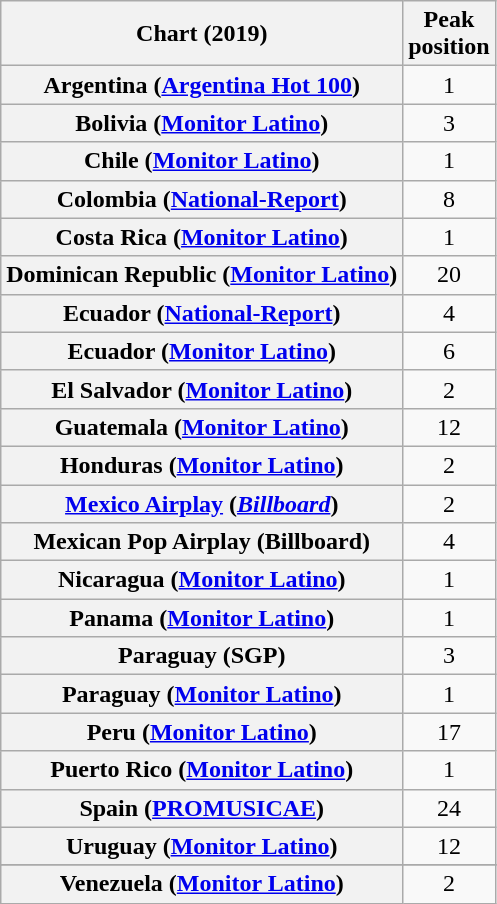<table class="wikitable sortable plainrowheaders" style="text-align:center">
<tr>
<th scope="col">Chart (2019)</th>
<th scope="col">Peak<br>position</th>
</tr>
<tr>
<th scope="row">Argentina (<a href='#'>Argentina Hot 100</a>)</th>
<td>1</td>
</tr>
<tr>
<th scope="row">Bolivia (<a href='#'>Monitor Latino</a>)</th>
<td>3</td>
</tr>
<tr>
<th scope="row">Chile (<a href='#'>Monitor Latino</a>)</th>
<td>1</td>
</tr>
<tr>
<th scope="row">Colombia (<a href='#'>National-Report</a>)</th>
<td>8</td>
</tr>
<tr>
<th scope="row">Costa Rica (<a href='#'>Monitor Latino</a>)</th>
<td>1</td>
</tr>
<tr>
<th scope="row">Dominican Republic (<a href='#'>Monitor Latino</a>)</th>
<td>20</td>
</tr>
<tr>
<th scope="row">Ecuador (<a href='#'>National-Report</a>)</th>
<td>4</td>
</tr>
<tr>
<th scope="row">Ecuador (<a href='#'>Monitor Latino</a>)</th>
<td>6</td>
</tr>
<tr>
<th scope="row">El Salvador (<a href='#'>Monitor Latino</a>)</th>
<td>2</td>
</tr>
<tr>
<th scope="row">Guatemala (<a href='#'>Monitor Latino</a>)</th>
<td>12</td>
</tr>
<tr>
<th scope="row">Honduras (<a href='#'>Monitor Latino</a>)</th>
<td>2</td>
</tr>
<tr>
<th scope="row"><a href='#'>Mexico Airplay</a> (<em><a href='#'>Billboard</a></em>)</th>
<td>2</td>
</tr>
<tr>
<th scope="row">Mexican Pop Airplay (Billboard)</th>
<td>4</td>
</tr>
<tr>
<th scope="row">Nicaragua (<a href='#'>Monitor Latino</a>)</th>
<td>1</td>
</tr>
<tr>
<th scope="row">Panama (<a href='#'>Monitor Latino</a>)</th>
<td>1</td>
</tr>
<tr>
<th scope="row">Paraguay (SGP)</th>
<td>3</td>
</tr>
<tr>
<th scope="row">Paraguay (<a href='#'>Monitor Latino</a>)</th>
<td>1</td>
</tr>
<tr>
<th scope="row">Peru (<a href='#'>Monitor Latino</a>)</th>
<td>17</td>
</tr>
<tr>
<th scope="row">Puerto Rico (<a href='#'>Monitor Latino</a>)</th>
<td>1</td>
</tr>
<tr>
<th scope="row">Spain (<a href='#'>PROMUSICAE</a>)</th>
<td>24</td>
</tr>
<tr>
<th scope="row">Uruguay (<a href='#'>Monitor Latino</a>)</th>
<td>12</td>
</tr>
<tr>
</tr>
<tr>
</tr>
<tr>
</tr>
<tr>
</tr>
<tr>
<th scope="row">Venezuela (<a href='#'>Monitor Latino</a>)</th>
<td>2</td>
</tr>
</table>
